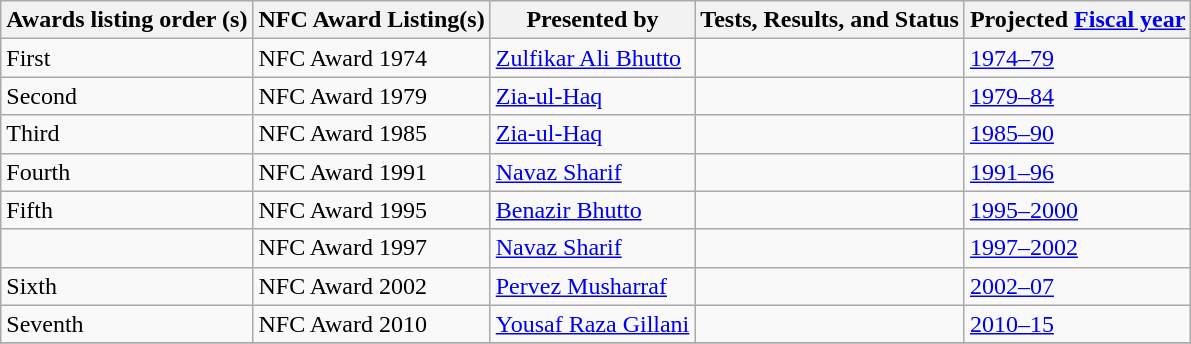<table class="wikitable sortable">
<tr>
<th>Awards listing order (s)</th>
<th>NFC Award Listing(s)</th>
<th>Presented by</th>
<th>Tests, Results, and Status</th>
<th>Projected <a href='#'>Fiscal year</a></th>
</tr>
<tr>
<td>First</td>
<td>NFC Award 1974</td>
<td><a href='#'>Zulfikar Ali Bhutto</a></td>
<td></td>
<td><a href='#'>1974–79</a></td>
</tr>
<tr>
<td>Second</td>
<td>NFC Award 1979</td>
<td><a href='#'>Zia-ul-Haq</a></td>
<td></td>
<td><a href='#'>1979–84</a></td>
</tr>
<tr>
<td>Third</td>
<td>NFC Award 1985</td>
<td><a href='#'>Zia-ul-Haq</a></td>
<td></td>
<td><a href='#'>1985–90</a></td>
</tr>
<tr>
<td>Fourth</td>
<td>NFC Award 1991</td>
<td><a href='#'>Navaz Sharif</a></td>
<td></td>
<td><a href='#'>1991–96</a></td>
</tr>
<tr>
<td>Fifth</td>
<td>NFC Award 1995</td>
<td><a href='#'>Benazir Bhutto</a></td>
<td></td>
<td><a href='#'>1995–2000</a></td>
</tr>
<tr>
<td></td>
<td>NFC Award 1997</td>
<td><a href='#'>Navaz Sharif</a></td>
<td></td>
<td><a href='#'>1997–2002</a></td>
</tr>
<tr>
<td>Sixth</td>
<td>NFC Award 2002</td>
<td><a href='#'>Pervez Musharraf</a></td>
<td></td>
<td><a href='#'>2002–07</a></td>
</tr>
<tr>
<td>Seventh</td>
<td>NFC Award 2010</td>
<td><a href='#'>Yousaf Raza Gillani</a></td>
<td></td>
<td><a href='#'>2010–15</a></td>
</tr>
<tr>
</tr>
</table>
